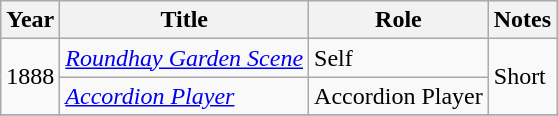<table class="wikitable sortable">
<tr>
<th>Year</th>
<th>Title</th>
<th>Role</th>
<th class="unsortable">Notes</th>
</tr>
<tr>
<td rowspan="2">1888</td>
<td><em><a href='#'>Roundhay Garden Scene</a></em></td>
<td>Self</td>
<td rowspan="2">Short</td>
</tr>
<tr>
<td><em><a href='#'>Accordion Player</a></em></td>
<td>Accordion Player</td>
</tr>
<tr>
</tr>
</table>
